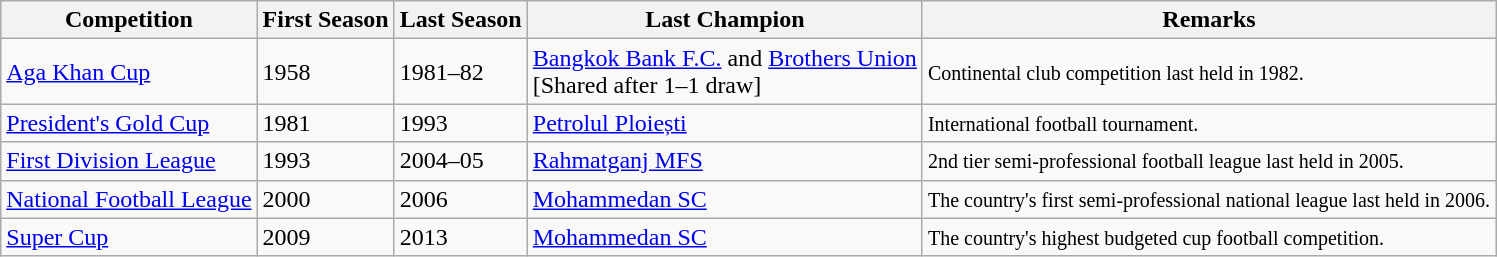<table class="wikitable">
<tr>
<th>Competition</th>
<th>First Season</th>
<th>Last Season</th>
<th>Last Champion</th>
<th>Remarks</th>
</tr>
<tr>
<td><a href='#'>Aga Khan Cup</a></td>
<td>1958</td>
<td>1981–82</td>
<td><a href='#'>Bangkok Bank F.C.</a> and <a href='#'>Brothers Union</a><br>[Shared after 1–1 draw]</td>
<td><small>Continental club competition last held in 1982.</small></td>
</tr>
<tr>
<td><a href='#'>President's Gold Cup</a></td>
<td>1981</td>
<td>1993</td>
<td><a href='#'>Petrolul Ploiești</a></td>
<td><small>International football tournament.</small></td>
</tr>
<tr>
<td><a href='#'>First Division League</a></td>
<td>1993</td>
<td>2004–05</td>
<td><a href='#'>Rahmatganj MFS</a></td>
<td><small>2nd tier semi-professional football league last held in 2005.</small></td>
</tr>
<tr>
<td><a href='#'>National Football League</a></td>
<td>2000</td>
<td>2006</td>
<td><a href='#'>Mohammedan SC</a></td>
<td><small>The country's first semi-professional national league last held in 2006.</small></td>
</tr>
<tr>
<td><a href='#'>Super Cup</a></td>
<td>2009</td>
<td>2013</td>
<td><a href='#'>Mohammedan SC</a></td>
<td><small>The country's highest budgeted cup football competition.</small></td>
</tr>
</table>
